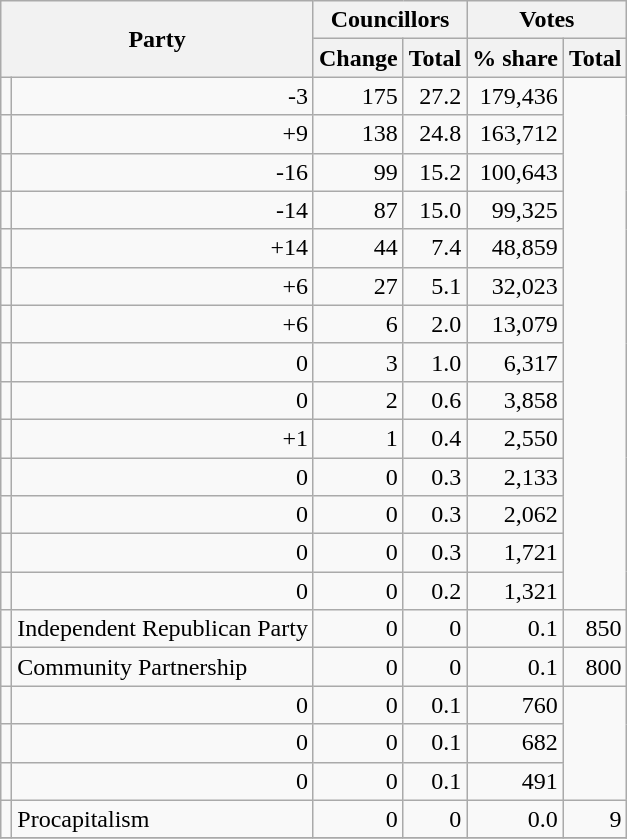<table class="wikitable">
<tr>
<th colspan="2" rowspan="2">Party</th>
<th colspan="2">Councillors</th>
<th colspan="2">Votes</th>
</tr>
<tr>
<th style="text-align:right; vertical-align:top;">Change</th>
<th style="text-align:right; vertical-align:top;">Total</th>
<th style="text-align:right; vertical-align:top;">% share</th>
<th style="text-align:right; vertical-align:top;">Total</th>
</tr>
<tr>
<td></td>
<td style="text-align:right;">-3</td>
<td style="text-align:right;">175</td>
<td style="text-align:right;">27.2</td>
<td style="text-align:right;">179,436</td>
</tr>
<tr>
<td></td>
<td style="text-align:right;">+9</td>
<td style="text-align:right;">138</td>
<td style="text-align:right;">24.8</td>
<td style="text-align:right;">163,712</td>
</tr>
<tr>
<td></td>
<td style="text-align:right;">-16</td>
<td style="text-align:right;">99</td>
<td style="text-align:right;">15.2</td>
<td style="text-align:right;">100,643</td>
</tr>
<tr>
<td></td>
<td style="text-align:right;">-14</td>
<td style="text-align:right;">87</td>
<td style="text-align:right;">15.0</td>
<td style="text-align:right;">99,325</td>
</tr>
<tr>
<td></td>
<td style="text-align:right;">+14</td>
<td style="text-align:right;">44</td>
<td style="text-align:right;">7.4</td>
<td style="text-align:right;">48,859</td>
</tr>
<tr>
<td></td>
<td style="text-align:right;">+6</td>
<td style="text-align:right;">27</td>
<td style="text-align:right;">5.1</td>
<td style="text-align:right;">32,023</td>
</tr>
<tr>
<td></td>
<td style="text-align:right;">+6</td>
<td style="text-align:right;">6</td>
<td style="text-align:right;">2.0</td>
<td style="text-align:right;">13,079</td>
</tr>
<tr>
<td></td>
<td style="text-align:right;">0</td>
<td style="text-align:right;">3</td>
<td style="text-align:right;">1.0</td>
<td style="text-align:right;">6,317</td>
</tr>
<tr>
<td></td>
<td style="text-align:right;">0</td>
<td style="text-align:right;">2</td>
<td style="text-align:right;">0.6</td>
<td style="text-align:right;">3,858</td>
</tr>
<tr>
<td></td>
<td style="text-align:right;">+1</td>
<td style="text-align:right;">1</td>
<td style="text-align:right;">0.4</td>
<td style="text-align:right;">2,550</td>
</tr>
<tr>
<td></td>
<td style="text-align:right;">0</td>
<td style="text-align:right;">0</td>
<td style="text-align:right;">0.3</td>
<td style="text-align:right;">2,133</td>
</tr>
<tr>
<td></td>
<td style="text-align:right;">0</td>
<td style="text-align:right;">0</td>
<td style="text-align:right;">0.3</td>
<td style="text-align:right;">2,062</td>
</tr>
<tr>
<td></td>
<td style="text-align:right;">0</td>
<td style="text-align:right;">0</td>
<td style="text-align:right;">0.3</td>
<td style="text-align:right;">1,721</td>
</tr>
<tr>
<td></td>
<td style="text-align:right;">0</td>
<td style="text-align:right;">0</td>
<td style="text-align:right;">0.2</td>
<td style="text-align:right;">1,321</td>
</tr>
<tr>
<td></td>
<td>Independent Republican Party</td>
<td style="text-align:right;">0</td>
<td style="text-align:right;">0</td>
<td style="text-align:right;">0.1</td>
<td style="text-align:right;">850</td>
</tr>
<tr>
<td></td>
<td>Community Partnership</td>
<td style="text-align:right;">0</td>
<td style="text-align:right;">0</td>
<td style="text-align:right;">0.1</td>
<td style="text-align:right;">800</td>
</tr>
<tr>
<td></td>
<td style="text-align:right;">0</td>
<td style="text-align:right;">0</td>
<td style="text-align:right;">0.1</td>
<td style="text-align:right;">760</td>
</tr>
<tr>
<td></td>
<td style="text-align:right;">0</td>
<td style="text-align:right;">0</td>
<td style="text-align:right;">0.1</td>
<td style="text-align:right;">682</td>
</tr>
<tr>
<td></td>
<td style="text-align:right;">0</td>
<td style="text-align:right;">0</td>
<td style="text-align:right;">0.1</td>
<td style="text-align:right;">491</td>
</tr>
<tr>
<td></td>
<td>Procapitalism</td>
<td style="text-align:right;">0</td>
<td style="text-align:right;">0</td>
<td style="text-align:right;">0.0</td>
<td style="text-align:right;">9</td>
</tr>
<tr>
</tr>
</table>
